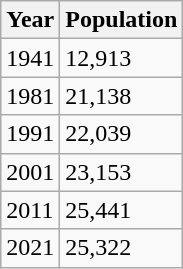<table class=wikitable>
<tr>
<th>Year</th>
<th>Population</th>
</tr>
<tr>
<td>1941</td>
<td>12,913</td>
</tr>
<tr>
<td>1981</td>
<td>21,138</td>
</tr>
<tr>
<td>1991</td>
<td>22,039</td>
</tr>
<tr>
<td>2001</td>
<td>23,153</td>
</tr>
<tr>
<td>2011</td>
<td>25,441</td>
</tr>
<tr>
<td>2021</td>
<td>25,322</td>
</tr>
</table>
